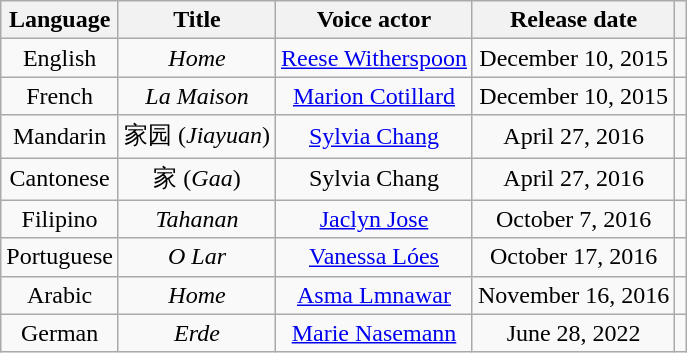<table class="wikitable">
<tr>
<th>Language</th>
<th>Title</th>
<th>Voice actor</th>
<th>Release date</th>
<th></th>
</tr>
<tr>
<td style="text-align: center;">English</td>
<td style="text-align: center;"><em>Home</em></td>
<td style="text-align: center;"><a href='#'>Reese Witherspoon</a></td>
<td style="text-align: center;">December 10, 2015</td>
<td style="text-align: center;"></td>
</tr>
<tr>
<td style="text-align: center;">French</td>
<td style="text-align: center;"><em>La Maison</em></td>
<td style="text-align: center;"><a href='#'>Marion Cotillard</a></td>
<td style="text-align: center;">December 10, 2015</td>
<td style="text-align: center;"></td>
</tr>
<tr>
<td style="text-align: center;">Mandarin</td>
<td style="text-align: center;">家园 (<em>Jiayuan</em>)</td>
<td style="text-align: center;"><a href='#'>Sylvia Chang</a></td>
<td style="text-align: center;">April 27, 2016</td>
<td style="text-align: center;"></td>
</tr>
<tr>
<td style="text-align: center;">Cantonese</td>
<td style="text-align: center;">家 (<em>Gaa</em>)</td>
<td style="text-align: center;">Sylvia Chang</td>
<td style="text-align: center;">April 27, 2016</td>
<td style="text-align: center;"></td>
</tr>
<tr>
<td style="text-align: center;">Filipino</td>
<td style="text-align: center;"><em>Tahanan</em></td>
<td style="text-align: center;"><a href='#'>Jaclyn Jose</a></td>
<td style="text-align: center;">October 7, 2016</td>
<td style="text-align: center;"></td>
</tr>
<tr>
<td style="text-align: center;">Portuguese</td>
<td style="text-align: center;"><em>O Lar</em></td>
<td style="text-align: center;"><a href='#'>Vanessa Lóes</a></td>
<td style="text-align: center;">October 17, 2016</td>
<td style="text-align: center;"></td>
</tr>
<tr>
<td style="text-align: center;">Arabic</td>
<td style="text-align: center;"><em>Home</em></td>
<td style="text-align: center;"><a href='#'>Asma Lmnawar</a></td>
<td style="text-align: center;">November 16, 2016</td>
<td style="text-align: center;"></td>
</tr>
<tr>
<td style="text-align: center;">German</td>
<td style="text-align: center;"><em>Erde</em></td>
<td style="text-align: center;"><a href='#'>Marie Nasemann</a></td>
<td style="text-align: center;">June 28, 2022</td>
<td style="text-align: center;"></td>
</tr>
</table>
